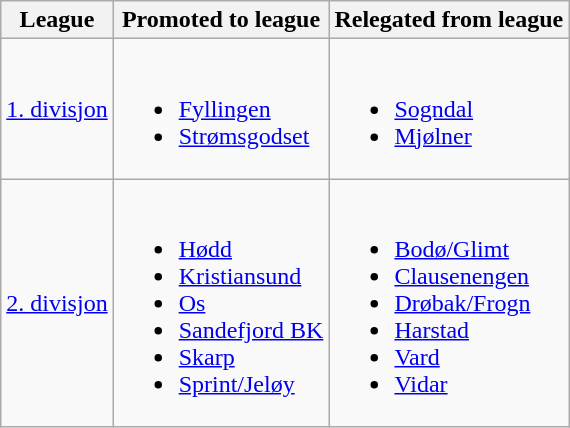<table class="wikitable">
<tr>
<th>League</th>
<th>Promoted to league</th>
<th>Relegated from league</th>
</tr>
<tr>
<td><a href='#'>1. divisjon</a></td>
<td><br><ul><li><a href='#'>Fyllingen</a></li><li><a href='#'>Strømsgodset</a></li></ul></td>
<td><br><ul><li><a href='#'>Sogndal</a></li><li><a href='#'>Mjølner</a></li></ul></td>
</tr>
<tr>
<td><a href='#'>2. divisjon</a></td>
<td><br><ul><li><a href='#'>Hødd</a></li><li><a href='#'>Kristiansund</a></li><li><a href='#'>Os</a></li><li><a href='#'>Sandefjord BK</a></li><li><a href='#'>Skarp</a></li><li><a href='#'>Sprint/Jeløy</a></li></ul></td>
<td><br><ul><li><a href='#'>Bodø/Glimt</a></li><li><a href='#'>Clausenengen</a></li><li><a href='#'>Drøbak/Frogn</a></li><li><a href='#'>Harstad</a></li><li><a href='#'>Vard</a></li><li><a href='#'>Vidar</a></li></ul></td>
</tr>
</table>
